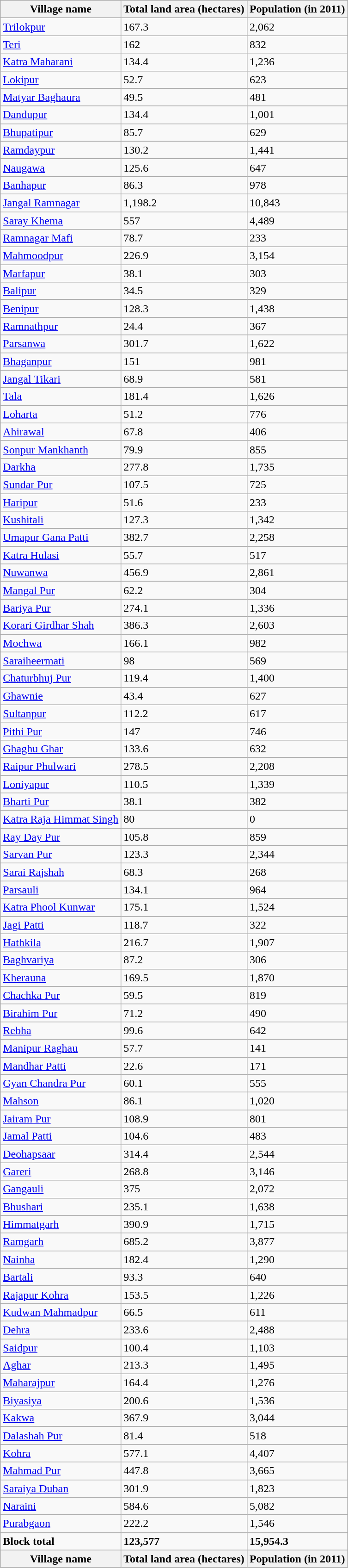<table class="wikitable sortable">
<tr>
<th>Village name</th>
<th>Total land area (hectares)</th>
<th>Population (in 2011)</th>
</tr>
<tr>
<td><a href='#'>Trilokpur</a></td>
<td>167.3</td>
<td>2,062</td>
</tr>
<tr>
<td><a href='#'>Teri</a></td>
<td>162</td>
<td>832</td>
</tr>
<tr>
<td><a href='#'>Katra Maharani</a></td>
<td>134.4</td>
<td>1,236</td>
</tr>
<tr>
<td><a href='#'>Lokipur</a></td>
<td>52.7</td>
<td>623</td>
</tr>
<tr>
<td><a href='#'>Matyar Baghaura</a></td>
<td>49.5</td>
<td>481</td>
</tr>
<tr>
<td><a href='#'>Dandupur</a></td>
<td>134.4</td>
<td>1,001</td>
</tr>
<tr>
<td><a href='#'>Bhupatipur</a></td>
<td>85.7</td>
<td>629</td>
</tr>
<tr>
<td><a href='#'>Ramdaypur</a></td>
<td>130.2</td>
<td>1,441</td>
</tr>
<tr>
<td><a href='#'>Naugawa</a></td>
<td>125.6</td>
<td>647</td>
</tr>
<tr>
<td><a href='#'>Banhapur</a></td>
<td>86.3</td>
<td>978</td>
</tr>
<tr>
<td><a href='#'>Jangal Ramnagar</a></td>
<td>1,198.2</td>
<td>10,843</td>
</tr>
<tr>
<td><a href='#'>Saray Khema</a></td>
<td>557</td>
<td>4,489</td>
</tr>
<tr>
<td><a href='#'>Ramnagar Mafi</a></td>
<td>78.7</td>
<td>233</td>
</tr>
<tr>
<td><a href='#'>Mahmoodpur</a></td>
<td>226.9</td>
<td>3,154</td>
</tr>
<tr>
<td><a href='#'>Marfapur</a></td>
<td>38.1</td>
<td>303</td>
</tr>
<tr>
<td><a href='#'>Balipur</a></td>
<td>34.5</td>
<td>329</td>
</tr>
<tr>
<td><a href='#'>Benipur</a></td>
<td>128.3</td>
<td>1,438</td>
</tr>
<tr>
<td><a href='#'>Ramnathpur</a></td>
<td>24.4</td>
<td>367</td>
</tr>
<tr>
<td><a href='#'>Parsanwa</a></td>
<td>301.7</td>
<td>1,622</td>
</tr>
<tr>
<td><a href='#'>Bhaganpur</a></td>
<td>151</td>
<td>981</td>
</tr>
<tr>
<td><a href='#'>Jangal Tikari</a></td>
<td>68.9</td>
<td>581</td>
</tr>
<tr>
<td><a href='#'>Tala</a></td>
<td>181.4</td>
<td>1,626</td>
</tr>
<tr>
<td><a href='#'>Loharta</a></td>
<td>51.2</td>
<td>776</td>
</tr>
<tr>
<td><a href='#'>Ahirawal</a></td>
<td>67.8</td>
<td>406</td>
</tr>
<tr>
<td><a href='#'>Sonpur Mankhanth</a></td>
<td>79.9</td>
<td>855</td>
</tr>
<tr>
<td><a href='#'>Darkha</a></td>
<td>277.8</td>
<td>1,735</td>
</tr>
<tr>
<td><a href='#'>Sundar Pur</a></td>
<td>107.5</td>
<td>725</td>
</tr>
<tr>
<td><a href='#'>Haripur</a></td>
<td>51.6</td>
<td>233</td>
</tr>
<tr>
<td><a href='#'>Kushitali</a></td>
<td>127.3</td>
<td>1,342</td>
</tr>
<tr>
<td><a href='#'>Umapur Gana Patti</a></td>
<td>382.7</td>
<td>2,258</td>
</tr>
<tr>
<td><a href='#'>Katra Hulasi</a></td>
<td>55.7</td>
<td>517</td>
</tr>
<tr>
<td><a href='#'>Nuwanwa</a></td>
<td>456.9</td>
<td>2,861</td>
</tr>
<tr>
<td><a href='#'>Mangal Pur</a></td>
<td>62.2</td>
<td>304</td>
</tr>
<tr>
<td><a href='#'>Bariya Pur</a></td>
<td>274.1</td>
<td>1,336</td>
</tr>
<tr>
<td><a href='#'>Korari Girdhar Shah</a></td>
<td>386.3</td>
<td>2,603</td>
</tr>
<tr>
<td><a href='#'>Mochwa</a></td>
<td>166.1</td>
<td>982</td>
</tr>
<tr>
<td><a href='#'>Saraiheermati</a></td>
<td>98</td>
<td>569</td>
</tr>
<tr>
<td><a href='#'>Chaturbhuj Pur</a></td>
<td>119.4</td>
<td>1,400</td>
</tr>
<tr>
<td><a href='#'>Ghawnie</a></td>
<td>43.4</td>
<td>627</td>
</tr>
<tr>
<td><a href='#'>Sultanpur</a></td>
<td>112.2</td>
<td>617</td>
</tr>
<tr>
<td><a href='#'>Pithi Pur</a></td>
<td>147</td>
<td>746</td>
</tr>
<tr>
<td><a href='#'>Ghaghu Ghar</a></td>
<td>133.6</td>
<td>632</td>
</tr>
<tr>
<td><a href='#'>Raipur Phulwari</a></td>
<td>278.5</td>
<td>2,208</td>
</tr>
<tr>
<td><a href='#'>Loniyapur</a></td>
<td>110.5</td>
<td>1,339</td>
</tr>
<tr>
<td><a href='#'>Bharti Pur</a></td>
<td>38.1</td>
<td>382</td>
</tr>
<tr>
<td><a href='#'>Katra Raja Himmat Singh</a></td>
<td>80</td>
<td>0</td>
</tr>
<tr>
<td><a href='#'>Ray Day Pur</a></td>
<td>105.8</td>
<td>859</td>
</tr>
<tr>
<td><a href='#'>Sarvan Pur</a></td>
<td>123.3</td>
<td>2,344</td>
</tr>
<tr>
<td><a href='#'>Sarai Rajshah</a></td>
<td>68.3</td>
<td>268</td>
</tr>
<tr>
<td><a href='#'>Parsauli</a></td>
<td>134.1</td>
<td>964</td>
</tr>
<tr>
<td><a href='#'>Katra Phool Kunwar</a></td>
<td>175.1</td>
<td>1,524</td>
</tr>
<tr>
<td><a href='#'>Jagi Patti</a></td>
<td>118.7</td>
<td>322</td>
</tr>
<tr>
<td><a href='#'>Hathkila</a></td>
<td>216.7</td>
<td>1,907</td>
</tr>
<tr>
<td><a href='#'>Baghvariya</a></td>
<td>87.2</td>
<td>306</td>
</tr>
<tr>
<td><a href='#'>Kherauna</a></td>
<td>169.5</td>
<td>1,870</td>
</tr>
<tr>
<td><a href='#'>Chachka Pur</a></td>
<td>59.5</td>
<td>819</td>
</tr>
<tr>
<td><a href='#'>Birahim Pur</a></td>
<td>71.2</td>
<td>490</td>
</tr>
<tr>
<td><a href='#'>Rebha</a></td>
<td>99.6</td>
<td>642</td>
</tr>
<tr>
<td><a href='#'>Manipur Raghau</a></td>
<td>57.7</td>
<td>141</td>
</tr>
<tr>
<td><a href='#'>Mandhar Patti</a></td>
<td>22.6</td>
<td>171</td>
</tr>
<tr>
<td><a href='#'>Gyan Chandra Pur</a></td>
<td>60.1</td>
<td>555</td>
</tr>
<tr>
<td><a href='#'>Mahson</a></td>
<td>86.1</td>
<td>1,020</td>
</tr>
<tr>
<td><a href='#'>Jairam Pur</a></td>
<td>108.9</td>
<td>801</td>
</tr>
<tr>
<td><a href='#'>Jamal Patti</a></td>
<td>104.6</td>
<td>483</td>
</tr>
<tr>
<td><a href='#'>Deohapsaar</a></td>
<td>314.4</td>
<td>2,544</td>
</tr>
<tr>
<td><a href='#'>Gareri</a></td>
<td>268.8</td>
<td>3,146</td>
</tr>
<tr>
<td><a href='#'>Gangauli</a></td>
<td>375</td>
<td>2,072</td>
</tr>
<tr>
<td><a href='#'>Bhushari</a></td>
<td>235.1</td>
<td>1,638</td>
</tr>
<tr>
<td><a href='#'>Himmatgarh</a></td>
<td>390.9</td>
<td>1,715</td>
</tr>
<tr>
<td><a href='#'>Ramgarh</a></td>
<td>685.2</td>
<td>3,877</td>
</tr>
<tr>
<td><a href='#'>Nainha</a></td>
<td>182.4</td>
<td>1,290</td>
</tr>
<tr>
<td><a href='#'>Bartali</a></td>
<td>93.3</td>
<td>640</td>
</tr>
<tr>
<td><a href='#'>Rajapur Kohra</a></td>
<td>153.5</td>
<td>1,226</td>
</tr>
<tr>
<td><a href='#'>Kudwan Mahmadpur</a></td>
<td>66.5</td>
<td>611</td>
</tr>
<tr>
<td><a href='#'>Dehra</a></td>
<td>233.6</td>
<td>2,488</td>
</tr>
<tr>
<td><a href='#'>Saidpur</a></td>
<td>100.4</td>
<td>1,103</td>
</tr>
<tr>
<td><a href='#'>Aghar</a></td>
<td>213.3</td>
<td>1,495</td>
</tr>
<tr>
<td><a href='#'>Maharajpur</a></td>
<td>164.4</td>
<td>1,276</td>
</tr>
<tr>
<td><a href='#'>Biyasiya</a></td>
<td>200.6</td>
<td>1,536</td>
</tr>
<tr>
<td><a href='#'>Kakwa</a></td>
<td>367.9</td>
<td>3,044</td>
</tr>
<tr>
<td><a href='#'>Dalashah Pur</a></td>
<td>81.4</td>
<td>518</td>
</tr>
<tr>
<td><a href='#'>Kohra</a></td>
<td>577.1</td>
<td>4,407</td>
</tr>
<tr>
<td><a href='#'>Mahmad Pur</a></td>
<td>447.8</td>
<td>3,665</td>
</tr>
<tr>
<td><a href='#'>Saraiya Duban</a></td>
<td>301.9</td>
<td>1,823</td>
</tr>
<tr>
<td><a href='#'>Naraini</a></td>
<td>584.6</td>
<td>5,082</td>
</tr>
<tr>
<td><a href='#'>Purabgaon</a></td>
<td>222.2</td>
<td>1,546</td>
</tr>
<tr class="sortbottom">
<td><strong>Block total</strong></td>
<td><strong>123,577</strong></td>
<td><strong>15,954.3</strong></td>
</tr>
<tr>
<th>Village name</th>
<th>Total land area (hectares)</th>
<th>Population (in 2011)</th>
</tr>
</table>
